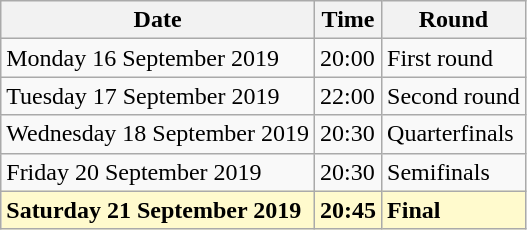<table class="wikitable">
<tr>
<th>Date</th>
<th>Time</th>
<th>Round</th>
</tr>
<tr>
<td>Monday 16 September 2019</td>
<td>20:00</td>
<td>First round</td>
</tr>
<tr>
<td>Tuesday 17 September 2019</td>
<td>22:00</td>
<td>Second round</td>
</tr>
<tr>
<td>Wednesday 18 September 2019</td>
<td>20:30</td>
<td>Quarterfinals</td>
</tr>
<tr>
<td>Friday 20 September 2019</td>
<td>20:30</td>
<td>Semifinals</td>
</tr>
<tr>
<td style=background:lemonchiffon><strong>Saturday 21 September 2019</strong></td>
<td style=background:lemonchiffon><strong>20:45</strong></td>
<td style=background:lemonchiffon><strong>Final</strong></td>
</tr>
</table>
